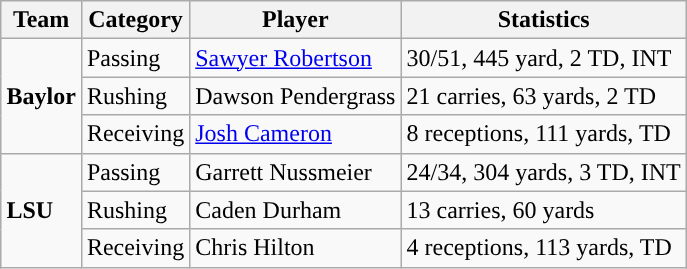<table class="wikitable" style="float: right;">
<tr>
<th>Team</th>
<th>Category</th>
<th>Player</th>
<th>Statistics</th>
</tr>
<tr>
<td rowspan=3><strong>Baylor</strong></td>
<td>Passing</td>
<td><a href='#'>Sawyer Robertson</a></td>
<td>30/51, 445 yard, 2 TD, INT</td>
</tr>
<tr>
<td>Rushing</td>
<td>Dawson Pendergrass</td>
<td>21 carries, 63 yards, 2 TD</td>
</tr>
<tr>
<td>Receiving</td>
<td><a href='#'>Josh Cameron</a></td>
<td>8 receptions, 111 yards, TD</td>
</tr>
<tr>
<td rowspan=3><strong>LSU</strong></td>
<td>Passing</td>
<td>Garrett Nussmeier</td>
<td>24/34, 304 yards, 3 TD, INT</td>
</tr>
<tr>
<td>Rushing</td>
<td>Caden Durham</td>
<td>13 carries, 60 yards</td>
</tr>
<tr>
<td>Receiving</td>
<td>Chris Hilton</td>
<td>4 receptions, 113 yards, TD</td>
</tr>
</table>
